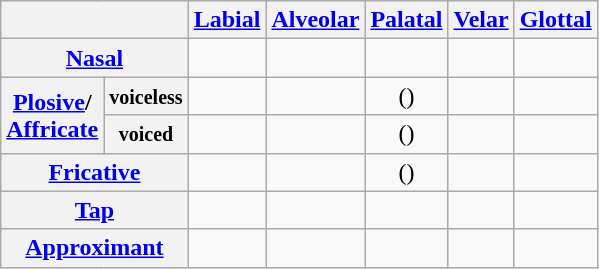<table class="wikitable" style="text-align:center">
<tr>
<th colspan="2"></th>
<th><a href='#'>Labial</a></th>
<th><a href='#'>Alveolar</a></th>
<th><a href='#'>Palatal</a></th>
<th><a href='#'>Velar</a></th>
<th><a href='#'>Glottal</a></th>
</tr>
<tr>
<th colspan="2"><a href='#'>Nasal</a></th>
<td></td>
<td></td>
<td></td>
<td></td>
<td></td>
</tr>
<tr>
<th rowspan="2"><a href='#'>Plosive</a>/<br><a href='#'>Affricate</a></th>
<th><small>voiceless</small></th>
<td></td>
<td></td>
<td>()</td>
<td></td>
<td></td>
</tr>
<tr>
<th><small>voiced</small></th>
<td></td>
<td></td>
<td>()</td>
<td></td>
<td></td>
</tr>
<tr>
<th colspan="2"><a href='#'>Fricative</a></th>
<td></td>
<td></td>
<td>()</td>
<td></td>
<td></td>
</tr>
<tr>
<th colspan="2"><a href='#'>Tap</a></th>
<td></td>
<td></td>
<td></td>
<td></td>
<td></td>
</tr>
<tr>
<th colspan="2"><a href='#'>Approximant</a></th>
<td></td>
<td></td>
<td></td>
<td></td>
<td></td>
</tr>
</table>
